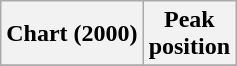<table class="wikitable plainrowheaders" style="text-align:center">
<tr>
<th scope="col">Chart (2000)</th>
<th scope="col">Peak<br> position</th>
</tr>
<tr>
</tr>
</table>
